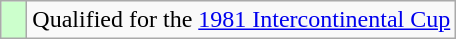<table class="wikitable">
<tr>
<td width=10px bgcolor="#ccffcc"></td>
<td>Qualified for the <a href='#'>1981 Intercontinental Cup</a></td>
</tr>
</table>
